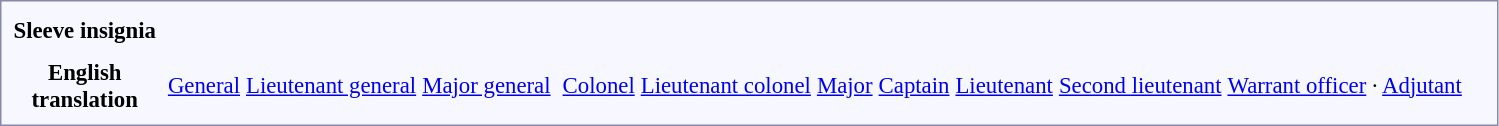<table style="border:1px solid #8888aa; background-color:#f7f8ff; padding:5px; font-size:95%; margin: 0px 12px 12px 0px;">
<tr style="text-align:center;">
<td rowspan=2><strong>Sleeve insignia</strong><br></td>
<td colspan=2 rowspan=2></td>
<td colspan=2></td>
<td colspan=2></td>
<td colspan=2></td>
<td colspan=2 rowspan=2></td>
<td colspan=2></td>
<td colspan=2></td>
<td colspan=2></td>
<td colspan=2></td>
<td colspan=2></td>
<td colspan=2></td>
<td colspan=2></td>
</tr>
<tr style="text-align:center;">
<td colspan=2><br></td>
<td colspan=2><br></td>
<td colspan=2><br></td>
<td colspan=2><br></td>
<td colspan=2><br></td>
<td colspan=2><br></td>
<td colspan=2><br></td>
<td colspan=2><br></td>
<td colspan=2><br></td>
<td colspan=2><br></td>
</tr>
<tr style="text-align:center;">
<td colspan=36></td>
</tr>
<tr style="text-align:center;">
<th>English<br>translation</th>
<td colspan=2></td>
<td colspan=2><a href='#'>General</a></td>
<td colspan=2><a href='#'>Lieutenant general</a></td>
<td colspan=2><a href='#'>Major general</a></td>
<td colspan=2></td>
<td colspan=2><a href='#'>Colonel</a></td>
<td colspan=2><a href='#'>Lieutenant colonel</a></td>
<td colspan=2><a href='#'>Major</a></td>
<td colspan=2><a href='#'>Captain</a></td>
<td colspan=2><a href='#'>Lieutenant</a></td>
<td colspan=2><a href='#'>Second lieutenant</a></td>
<td colspan=2><a href='#'>Warrant officer</a> · <a href='#'>Adjutant</a>　</td>
</tr>
</table>
